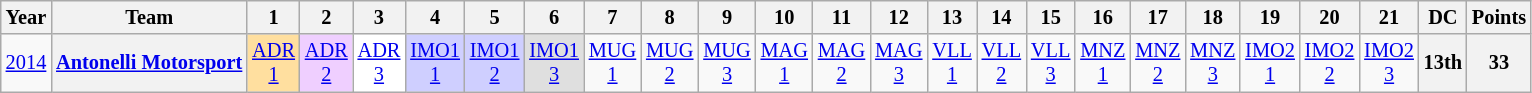<table class="wikitable" style="text-align:center; font-size:85%">
<tr>
<th>Year</th>
<th>Team</th>
<th>1</th>
<th>2</th>
<th>3</th>
<th>4</th>
<th>5</th>
<th>6</th>
<th>7</th>
<th>8</th>
<th>9</th>
<th>10</th>
<th>11</th>
<th>12</th>
<th>13</th>
<th>14</th>
<th>15</th>
<th>16</th>
<th>17</th>
<th>18</th>
<th>19</th>
<th>20</th>
<th>21</th>
<th>DC</th>
<th>Points</th>
</tr>
<tr>
<td><a href='#'>2014</a></td>
<th nowrap><a href='#'>Antonelli Motorsport</a></th>
<td style="background:#FFDF9F;"><a href='#'>ADR<br>1</a><br></td>
<td style="background:#EFCFFF;"><a href='#'>ADR<br>2</a><br></td>
<td style="background:#FFFFFF;"><a href='#'>ADR<br>3</a><br></td>
<td style="background:#CFCFFF;"><a href='#'>IMO1<br>1</a><br></td>
<td style="background:#CFCFFF;"><a href='#'>IMO1<br>2</a><br></td>
<td style="background:#DFDFDF;"><a href='#'>IMO1<br>3</a><br></td>
<td><a href='#'>MUG<br>1</a></td>
<td><a href='#'>MUG<br>2</a></td>
<td><a href='#'>MUG<br>3</a></td>
<td><a href='#'>MAG<br>1</a></td>
<td><a href='#'>MAG<br>2</a></td>
<td><a href='#'>MAG<br>3</a></td>
<td><a href='#'>VLL<br>1</a></td>
<td><a href='#'>VLL<br>2</a></td>
<td><a href='#'>VLL<br>3</a></td>
<td><a href='#'>MNZ<br>1</a></td>
<td><a href='#'>MNZ<br>2</a></td>
<td><a href='#'>MNZ<br>3</a></td>
<td><a href='#'>IMO2<br>1</a></td>
<td><a href='#'>IMO2<br>2</a></td>
<td><a href='#'>IMO2<br>3</a></td>
<th>13th</th>
<th>33</th>
</tr>
</table>
